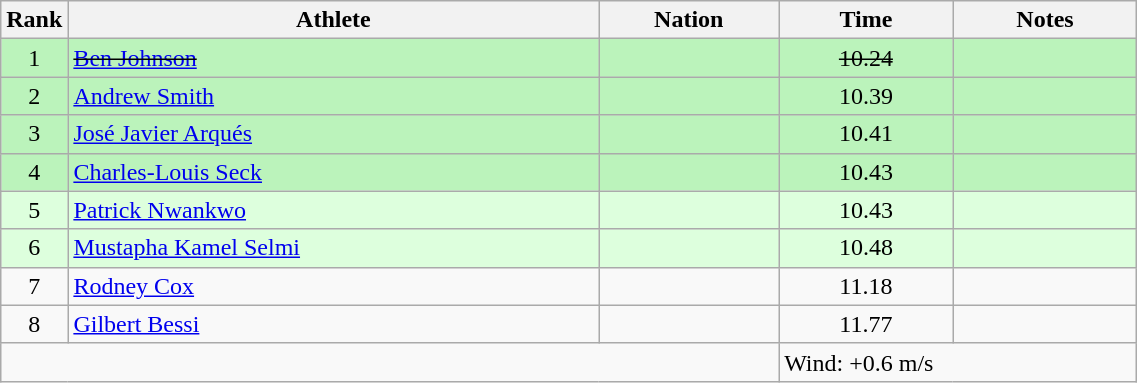<table class="wikitable sortable" style="text-align:center;width: 60%;">
<tr>
<th scope="col" style="width: 10px;">Rank</th>
<th scope="col">Athlete</th>
<th scope="col">Nation</th>
<th scope="col">Time</th>
<th scope="col">Notes</th>
</tr>
<tr bgcolor=bbf3bb>
<td>1</td>
<td align=left><s><a href='#'>Ben Johnson</a></s></td>
<td align=left><s></s></td>
<td><s>10.24</s></td>
<td></td>
</tr>
<tr bgcolor=bbf3bb>
<td>2</td>
<td align=left><a href='#'>Andrew Smith</a></td>
<td align=left></td>
<td>10.39</td>
<td></td>
</tr>
<tr bgcolor=bbf3bb>
<td>3</td>
<td align=left><a href='#'>José Javier Arqués</a></td>
<td align=left></td>
<td>10.41</td>
<td></td>
</tr>
<tr bgcolor=bbf3bb>
<td>4</td>
<td align=left><a href='#'>Charles-Louis Seck</a></td>
<td align=left></td>
<td>10.43</td>
<td></td>
</tr>
<tr bgcolor=ddffdd>
<td>5</td>
<td align=left><a href='#'>Patrick Nwankwo</a></td>
<td align=left></td>
<td>10.43</td>
<td></td>
</tr>
<tr bgcolor=ddffdd>
<td>6</td>
<td align=left><a href='#'>Mustapha Kamel Selmi</a></td>
<td align=left></td>
<td>10.48</td>
<td></td>
</tr>
<tr>
<td>7</td>
<td align=left><a href='#'>Rodney Cox</a></td>
<td align=left></td>
<td>11.18</td>
<td></td>
</tr>
<tr>
<td>8</td>
<td align=left><a href='#'>Gilbert Bessi</a></td>
<td align=left></td>
<td>11.77</td>
<td></td>
</tr>
<tr class="sortbottom">
<td colspan="3"></td>
<td colspan="2" style="text-align:left;">Wind: +0.6 m/s</td>
</tr>
</table>
